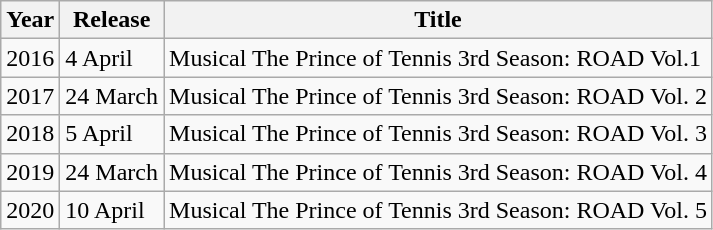<table class="wikitable">
<tr>
<th>Year</th>
<th>Release</th>
<th>Title</th>
</tr>
<tr>
<td>2016</td>
<td>4 April</td>
<td>Musical The Prince of Tennis 3rd Season: ROAD Vol.1</td>
</tr>
<tr>
<td>2017</td>
<td>24 March</td>
<td>Musical The Prince of Tennis 3rd Season: ROAD Vol. 2</td>
</tr>
<tr>
<td>2018</td>
<td>5 April</td>
<td>Musical The Prince of Tennis 3rd Season: ROAD Vol. 3</td>
</tr>
<tr>
<td>2019</td>
<td>24 March</td>
<td>Musical The Prince of Tennis 3rd Season: ROAD Vol. 4</td>
</tr>
<tr>
<td>2020</td>
<td>10 April</td>
<td>Musical The Prince of Tennis 3rd Season: ROAD Vol. 5</td>
</tr>
</table>
